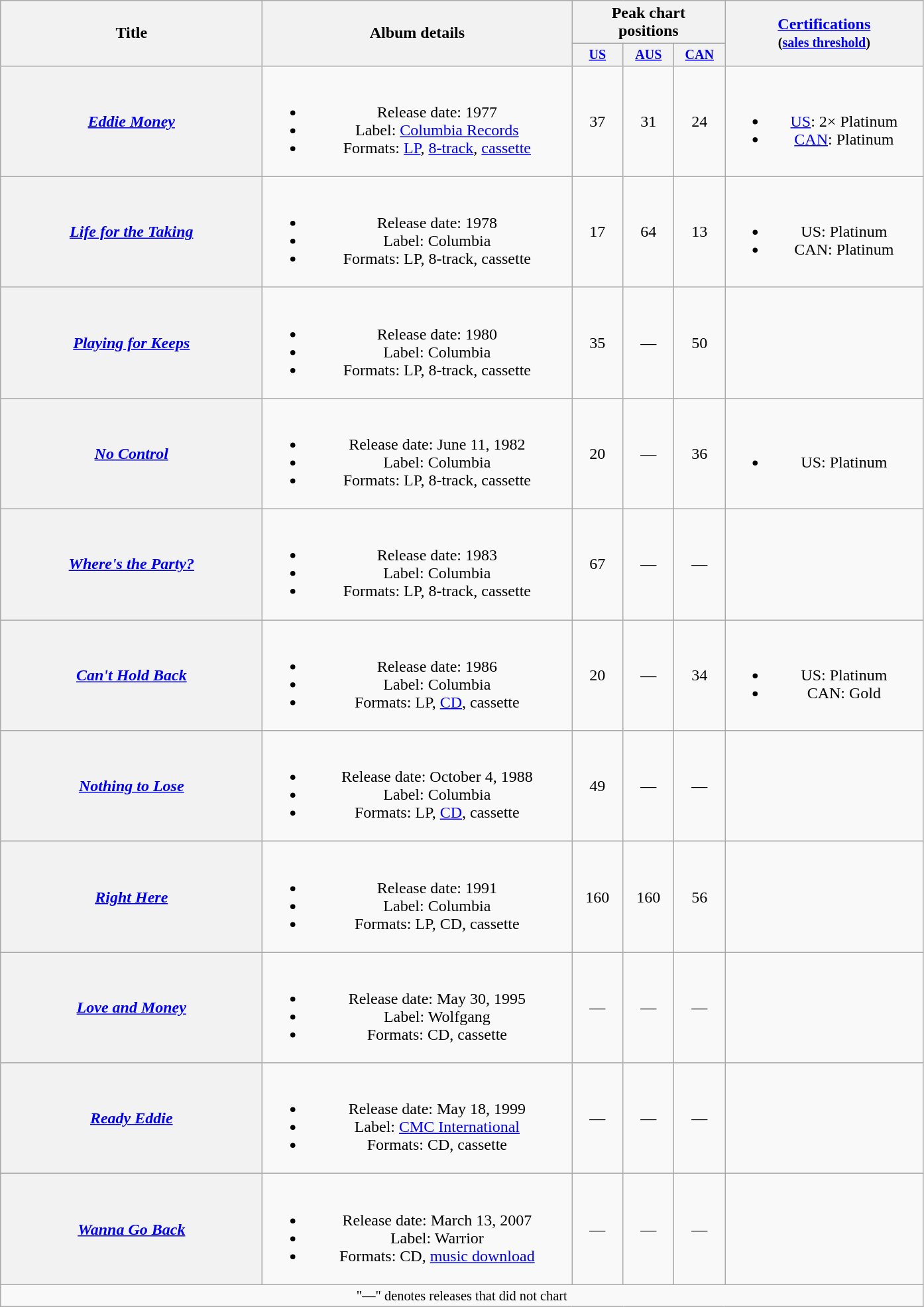<table class="wikitable plainrowheaders" style="text-align:center;">
<tr>
<th rowspan="2" style="width:16em;">Title</th>
<th rowspan="2" style="width:19em;">Album details</th>
<th colspan="3">Peak chart<br>positions</th>
<th rowspan="2" style="width:12em;"><a href='#'>Certifications</a><br><small>(<a href='#'>sales threshold</a>)</small></th>
</tr>
<tr style="font-size:smaller;">
<th width="45"><a href='#'>US</a><br></th>
<th width="45"><a href='#'>AUS</a><br></th>
<th width="45"><a href='#'>CAN</a><br></th>
</tr>
<tr>
<th scope="row"><em><a href='#'>Eddie Money</a></em></th>
<td><br><ul><li>Release date: 1977</li><li>Label: <a href='#'>Columbia Records</a></li><li>Formats: <a href='#'>LP</a>, <a href='#'>8-track</a>, <a href='#'>cassette</a></li></ul></td>
<td>37</td>
<td>31</td>
<td>24</td>
<td align="center"><br><ul><li><a href='#'>US</a>: 2× Platinum</li><li><a href='#'>CAN</a>: Platinum</li></ul></td>
</tr>
<tr>
<th scope="row"><em><a href='#'>Life for the Taking</a></em></th>
<td><br><ul><li>Release date: 1978</li><li>Label: Columbia</li><li>Formats: LP, 8-track, cassette</li></ul></td>
<td>17</td>
<td>64</td>
<td>13</td>
<td align="center"><br><ul><li>US: Platinum</li><li>CAN: Platinum</li></ul></td>
</tr>
<tr>
<th scope="row"><em><a href='#'>Playing for Keeps</a></em></th>
<td><br><ul><li>Release date: 1980</li><li>Label: Columbia</li><li>Formats: LP, 8-track, cassette</li></ul></td>
<td>35</td>
<td>—</td>
<td>50</td>
<td></td>
</tr>
<tr>
<th scope="row"><em><a href='#'>No Control</a></em></th>
<td><br><ul><li>Release date: June 11, 1982</li><li>Label: Columbia</li><li>Formats: LP, 8-track, cassette</li></ul></td>
<td>20</td>
<td>—</td>
<td>36</td>
<td align="center"><br><ul><li>US: Platinum</li></ul></td>
</tr>
<tr>
<th scope="row"><em><a href='#'>Where's the Party?</a></em></th>
<td><br><ul><li>Release date: 1983</li><li>Label: Columbia</li><li>Formats: LP, 8-track, cassette</li></ul></td>
<td>67</td>
<td>—</td>
<td>—</td>
<td></td>
</tr>
<tr>
<th scope="row"><em><a href='#'>Can't Hold Back</a></em></th>
<td><br><ul><li>Release date: 1986</li><li>Label: Columbia</li><li>Formats: LP, <a href='#'>CD</a>, cassette</li></ul></td>
<td>20</td>
<td>—</td>
<td>34</td>
<td align="center"><br><ul><li>US: Platinum</li><li>CAN: Gold</li></ul></td>
</tr>
<tr>
<th scope="row"><em><a href='#'>Nothing to Lose</a></em></th>
<td><br><ul><li>Release date: October 4, 1988</li><li>Label: Columbia</li><li>Formats: LP, <a href='#'>CD</a>, cassette</li></ul></td>
<td>49</td>
<td>—</td>
<td>—</td>
<td></td>
</tr>
<tr>
<th scope="row"><em><a href='#'>Right Here</a></em></th>
<td><br><ul><li>Release date: 1991</li><li>Label: Columbia</li><li>Formats: LP, CD, cassette</li></ul></td>
<td>160</td>
<td>160</td>
<td>56</td>
<td></td>
</tr>
<tr>
<th scope="row"><em><a href='#'>Love and Money</a></em></th>
<td><br><ul><li>Release date: May 30, 1995</li><li>Label: Wolfgang</li><li>Formats: CD, cassette</li></ul></td>
<td>—</td>
<td>—</td>
<td>—</td>
<td></td>
</tr>
<tr>
<th scope="row"><em><a href='#'>Ready Eddie</a></em></th>
<td><br><ul><li>Release date: May 18, 1999</li><li>Label: <a href='#'>CMC International</a></li><li>Formats: CD, cassette</li></ul></td>
<td>—</td>
<td>—</td>
<td>—</td>
<td></td>
</tr>
<tr>
<th scope="row"><em><a href='#'>Wanna Go Back</a></em></th>
<td><br><ul><li>Release date: March 13, 2007</li><li>Label: Warrior</li><li>Formats: CD, <a href='#'>music download</a></li></ul></td>
<td>—</td>
<td>—</td>
<td>—</td>
<td></td>
</tr>
<tr>
<td colspan="11" style="font-size:85%">"—" denotes releases that did not chart</td>
</tr>
</table>
